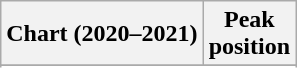<table class="wikitable sortable plainrowheaders" style="text-align:center;">
<tr>
<th>Chart (2020–2021)</th>
<th>Peak <br> position</th>
</tr>
<tr>
</tr>
<tr>
</tr>
<tr>
</tr>
</table>
